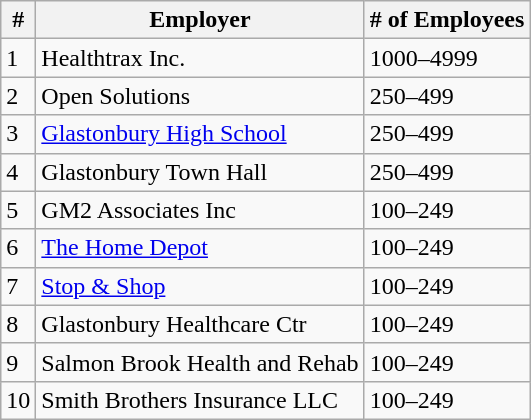<table class="wikitable">
<tr>
<th>#</th>
<th>Employer</th>
<th># of Employees</th>
</tr>
<tr>
<td>1</td>
<td>Healthtrax Inc.</td>
<td>1000–4999</td>
</tr>
<tr>
<td>2</td>
<td>Open Solutions</td>
<td>250–499</td>
</tr>
<tr>
<td>3</td>
<td><a href='#'>Glastonbury High School</a></td>
<td>250–499</td>
</tr>
<tr>
<td>4</td>
<td>Glastonbury Town Hall</td>
<td>250–499</td>
</tr>
<tr>
<td>5</td>
<td>GM2 Associates Inc</td>
<td>100–249</td>
</tr>
<tr>
<td>6</td>
<td><a href='#'>The Home Depot</a></td>
<td>100–249</td>
</tr>
<tr>
<td>7</td>
<td><a href='#'>Stop & Shop</a></td>
<td>100–249</td>
</tr>
<tr>
<td>8</td>
<td>Glastonbury Healthcare Ctr</td>
<td>100–249</td>
</tr>
<tr>
<td>9</td>
<td>Salmon Brook Health and Rehab</td>
<td>100–249</td>
</tr>
<tr>
<td>10</td>
<td>Smith Brothers Insurance LLC</td>
<td>100–249</td>
</tr>
</table>
